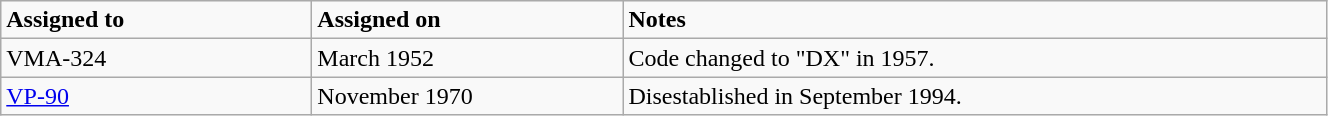<table class="wikitable" style="width: 70%;">
<tr>
<td style="width: 200px;"><strong>Assigned to</strong></td>
<td style="width: 200px;"><strong>Assigned on</strong></td>
<td><strong>Notes</strong></td>
</tr>
<tr>
<td>VMA-324</td>
<td>March 1952</td>
<td>Code changed to "DX" in 1957.</td>
</tr>
<tr>
<td><a href='#'>VP-90</a></td>
<td>November 1970</td>
<td>Disestablished in September 1994.</td>
</tr>
</table>
